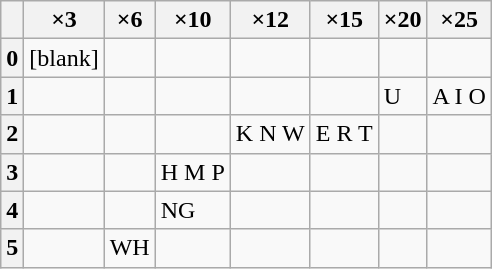<table class="wikitable floatright">
<tr>
<th></th>
<th>×3</th>
<th>×6</th>
<th>×10</th>
<th>×12</th>
<th>×15</th>
<th>×20</th>
<th>×25</th>
</tr>
<tr>
<th>0</th>
<td>[blank]</td>
<td></td>
<td></td>
<td></td>
<td></td>
<td></td>
<td></td>
</tr>
<tr>
<th>1</th>
<td></td>
<td></td>
<td></td>
<td></td>
<td></td>
<td>U</td>
<td>A I O</td>
</tr>
<tr>
<th>2</th>
<td></td>
<td></td>
<td></td>
<td>K N W</td>
<td>E R T</td>
<td></td>
<td></td>
</tr>
<tr>
<th>3</th>
<td></td>
<td></td>
<td>H M P</td>
<td></td>
<td></td>
<td></td>
<td></td>
</tr>
<tr>
<th>4</th>
<td></td>
<td></td>
<td>NG</td>
<td></td>
<td></td>
<td></td>
<td></td>
</tr>
<tr>
<th>5</th>
<td></td>
<td>WH</td>
<td></td>
<td></td>
<td></td>
<td></td>
<td></td>
</tr>
</table>
